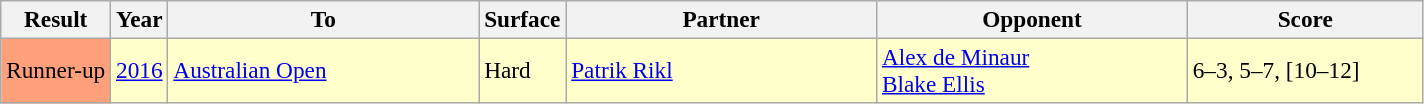<table class="sortable wikitable" style=font-size:97%>
<tr>
<th>Result</th>
<th>Year</th>
<th width=200>To</th>
<th>Surface</th>
<th width=200>Partner</th>
<th width=200>Opponent</th>
<th width=150>Score</th>
</tr>
<tr style="background:#ffc;">
<td style="background:#ffa07a;">Runner-up</td>
<td><a href='#'>2016</a></td>
<td><a href='#'>Australian Open</a></td>
<td>Hard</td>
<td> <a href='#'>Patrik Rikl</a></td>
<td> <a href='#'>Alex de Minaur</a><br> <a href='#'>Blake Ellis</a></td>
<td>6–3, 5–7, [10–12]</td>
</tr>
</table>
